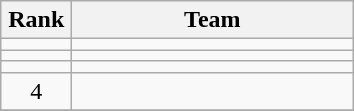<table class="wikitable" style="text-align:center;">
<tr>
<th width=40>Rank</th>
<th width=180>Team</th>
</tr>
<tr>
<td></td>
<td align=left></td>
</tr>
<tr>
<td></td>
<td align=left></td>
</tr>
<tr>
<td></td>
<td align=left></td>
</tr>
<tr>
<td>4</td>
<td align=left></td>
</tr>
<tr>
</tr>
</table>
